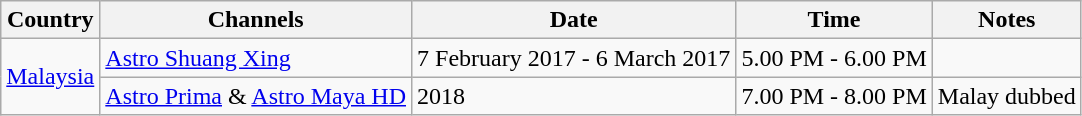<table class="wikitable">
<tr>
<th>Country</th>
<th>Channels</th>
<th>Date</th>
<th>Time</th>
<th>Notes</th>
</tr>
<tr>
<td rowspan="2"> <a href='#'>Malaysia</a></td>
<td><a href='#'>Astro Shuang Xing</a></td>
<td>7 February 2017 - 6 March 2017</td>
<td>5.00 PM - 6.00 PM</td>
<td></td>
</tr>
<tr>
<td><a href='#'>Astro Prima</a> & <a href='#'>Astro Maya HD</a></td>
<td>2018</td>
<td>7.00 PM - 8.00 PM</td>
<td>Malay dubbed</td>
</tr>
</table>
